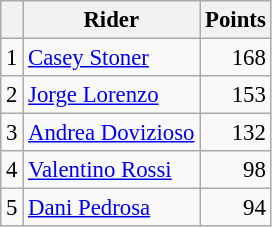<table class="wikitable" style="font-size: 95%;">
<tr>
<th></th>
<th>Rider</th>
<th>Points</th>
</tr>
<tr>
<td align=center>1</td>
<td> <a href='#'>Casey Stoner</a></td>
<td align=right>168</td>
</tr>
<tr>
<td align=center>2</td>
<td> <a href='#'>Jorge Lorenzo</a></td>
<td align=right>153</td>
</tr>
<tr>
<td align=center>3</td>
<td> <a href='#'>Andrea Dovizioso</a></td>
<td align=right>132</td>
</tr>
<tr>
<td align=center>4</td>
<td> <a href='#'>Valentino Rossi</a></td>
<td align=right>98</td>
</tr>
<tr>
<td align=center>5</td>
<td> <a href='#'>Dani Pedrosa</a></td>
<td align=right>94</td>
</tr>
</table>
